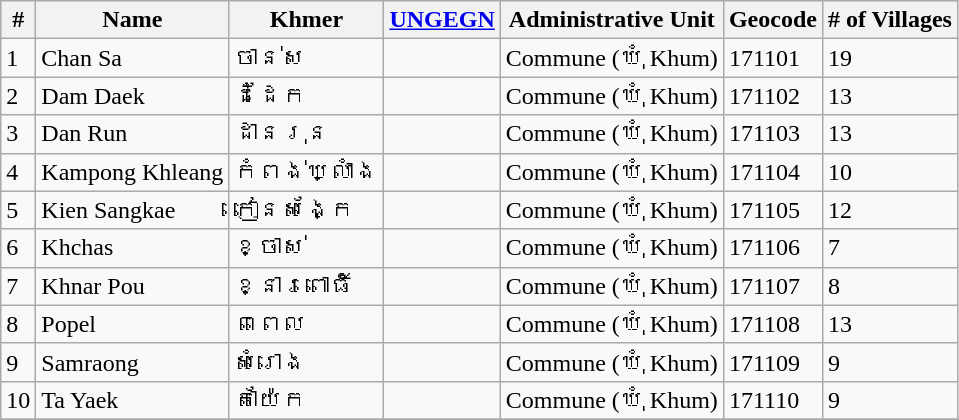<table class="wikitable sortable">
<tr>
<th>#</th>
<th>Name</th>
<th>Khmer</th>
<th><a href='#'>UNGEGN</a></th>
<th>Administrative Unit</th>
<th>Geocode</th>
<th># of Villages</th>
</tr>
<tr>
<td>1</td>
<td>Chan Sa</td>
<td>ចាន់ស</td>
<td></td>
<td>Commune (ឃុំ Khum)</td>
<td>171101</td>
<td>19</td>
</tr>
<tr>
<td>2</td>
<td>Dam Daek</td>
<td>ដំដែក</td>
<td></td>
<td>Commune (ឃុំ Khum)</td>
<td>171102</td>
<td>13</td>
</tr>
<tr>
<td>3</td>
<td>Dan Run</td>
<td>ដានរុន</td>
<td></td>
<td>Commune (ឃុំ Khum)</td>
<td>171103</td>
<td>13</td>
</tr>
<tr>
<td>4</td>
<td>Kampong Khleang</td>
<td>កំពង់ឃ្លាំង</td>
<td></td>
<td>Commune (ឃុំ Khum)</td>
<td>171104</td>
<td>10</td>
</tr>
<tr>
<td>5</td>
<td>Kien Sangkae</td>
<td>កៀនសង្កែ</td>
<td></td>
<td>Commune (ឃុំ Khum)</td>
<td>171105</td>
<td>12</td>
</tr>
<tr>
<td>6</td>
<td>Khchas</td>
<td>ខ្ចាស់</td>
<td></td>
<td>Commune (ឃុំ Khum)</td>
<td>171106</td>
<td>7</td>
</tr>
<tr>
<td>7</td>
<td>Khnar Pou</td>
<td>ខ្នារពោធិ៍</td>
<td></td>
<td>Commune (ឃុំ Khum)</td>
<td>171107</td>
<td>8</td>
</tr>
<tr>
<td>8</td>
<td>Popel</td>
<td>ពពេល</td>
<td></td>
<td>Commune (ឃុំ Khum)</td>
<td>171108</td>
<td>13</td>
</tr>
<tr>
<td>9</td>
<td>Samraong</td>
<td>សំរោង</td>
<td></td>
<td>Commune (ឃុំ Khum)</td>
<td>171109</td>
<td>9</td>
</tr>
<tr>
<td>10</td>
<td>Ta Yaek</td>
<td>តាយ៉ែក</td>
<td></td>
<td>Commune (ឃុំ Khum)</td>
<td>171110</td>
<td>9</td>
</tr>
<tr>
</tr>
</table>
